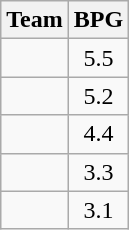<table class=wikitable>
<tr>
<th>Team</th>
<th>BPG</th>
</tr>
<tr>
<td></td>
<td align=center>5.5</td>
</tr>
<tr>
<td></td>
<td align=center>5.2</td>
</tr>
<tr>
<td></td>
<td align=center>4.4</td>
</tr>
<tr>
<td></td>
<td align=center>3.3</td>
</tr>
<tr>
<td></td>
<td align=center>3.1</td>
</tr>
</table>
